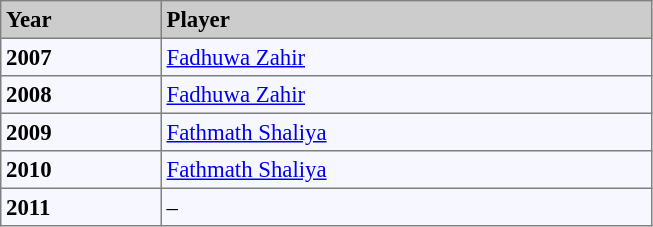<table bgcolor="#f7f8ff" cellpadding="3" cellspacing="0" border="1" style="font-size: 95%; border: gray solid 1px; border-collapse: collapse;">
<tr bgcolor="#CCCCCC">
<td width="100"><strong>Year</strong></td>
<td width="320"><strong>Player</strong></td>
</tr>
<tr>
<td><strong>2007</strong></td>
<td> <a href='#'>Fadhuwa Zahir</a></td>
</tr>
<tr>
<td><strong>2008</strong></td>
<td> <a href='#'>Fadhuwa Zahir</a></td>
</tr>
<tr>
<td><strong>2009</strong></td>
<td> <a href='#'>Fathmath Shaliya</a></td>
</tr>
<tr>
<td><strong>2010</strong></td>
<td> <a href='#'>Fathmath Shaliya</a></td>
</tr>
<tr>
<td><strong>2011</strong></td>
<td><em>–</em></td>
</tr>
</table>
